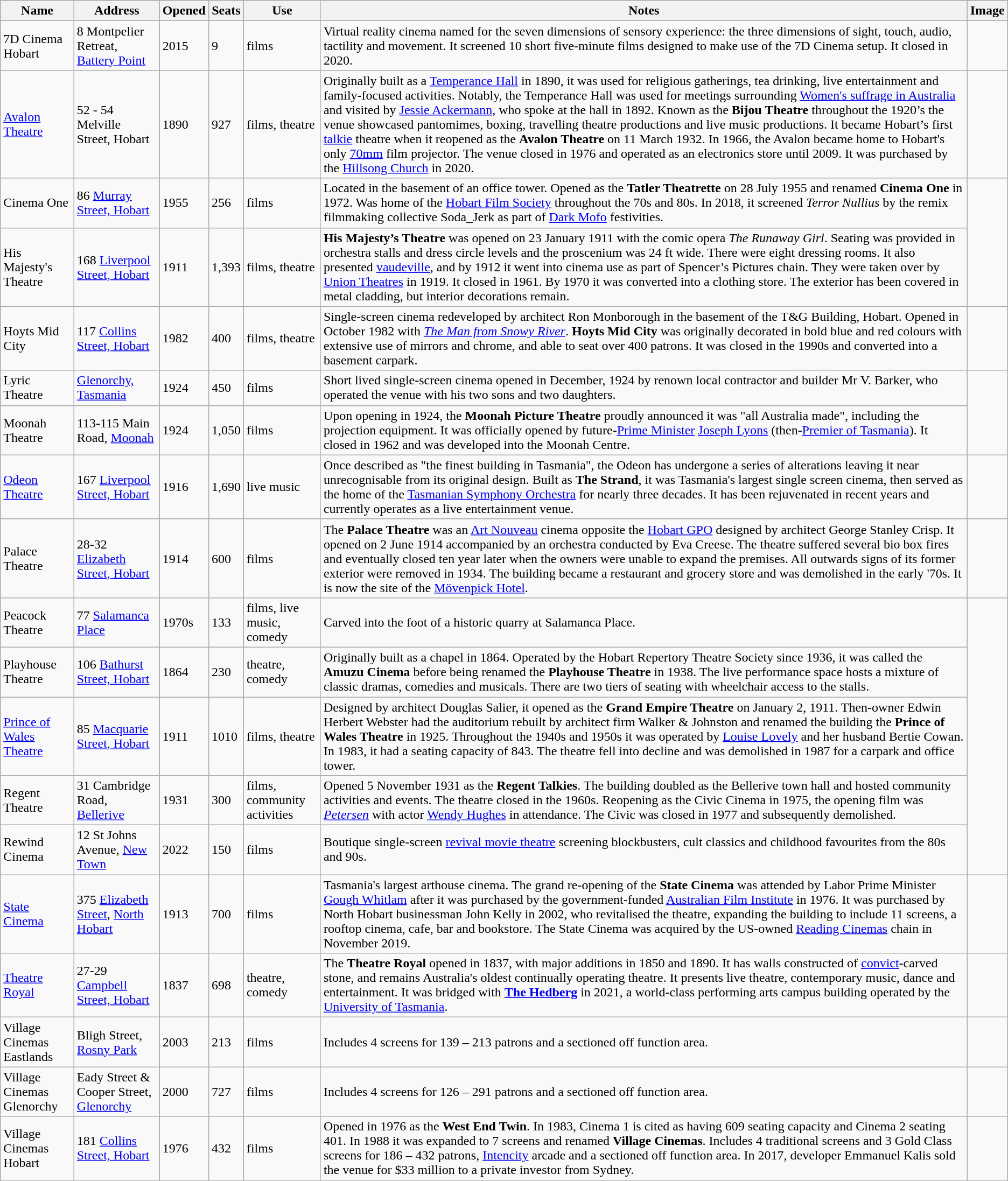<table class="wikitable sortable">
<tr>
<th>Name</th>
<th>Address</th>
<th>Opened</th>
<th>Seats</th>
<th>Use</th>
<th class="unsortable">Notes</th>
<th class="unsortable">Image</th>
</tr>
<tr>
<td>7D Cinema Hobart</td>
<td>8 Montpelier Retreat, <a href='#'>Battery Point</a></td>
<td>2015</td>
<td>9</td>
<td>films</td>
<td>Virtual reality cinema named for the seven dimensions of sensory experience: the three dimensions of sight, touch, audio, tactility and movement. It screened 10 short five-minute films designed to make use of the 7D Cinema setup. It closed in 2020.</td>
</tr>
<tr>
<td><a href='#'>Avalon Theatre</a></td>
<td>52 - 54 Melville Street, Hobart</td>
<td>1890</td>
<td>927</td>
<td>films, theatre</td>
<td>Originally built as a <a href='#'>Temperance Hall</a> in 1890, it was used for religious gatherings, tea drinking, live entertainment and family-focused activities. Notably, the Temperance Hall was used for meetings surrounding <a href='#'>Women's suffrage in Australia</a> and visited by <a href='#'>Jessie Ackermann</a>, who spoke at the hall in 1892. Known as the <strong>Bijou Theatre</strong> throughout the 1920’s the venue showcased pantomimes, boxing, travelling theatre productions and live music productions. It became Hobart’s first <a href='#'>talkie</a> theatre when it reopened as the <strong>Avalon Theatre</strong> on 11 March 1932. In 1966, the Avalon became home to Hobart's only <a href='#'>70mm</a> film projector. The venue closed in 1976 and operated as an electronics store until 2009. It was purchased by the <a href='#'>Hillsong Church</a> in 2020.</td>
<td></td>
</tr>
<tr>
<td>Cinema One</td>
<td>86 <a href='#'>Murray Street, Hobart</a></td>
<td>1955</td>
<td>256</td>
<td>films</td>
<td>Located in the basement of an office tower. Opened as the <strong>Tatler Theatrette</strong> on 28 July 1955 and renamed <strong>Cinema One</strong> in 1972. Was home of the <a href='#'>Hobart Film Society</a> throughout the 70s and 80s. In 2018, it screened <em>Terror Nullius</em> by the remix filmmaking collective Soda_Jerk as part of <a href='#'>Dark Mofo</a> festivities.</td>
</tr>
<tr>
<td>His Majesty's Theatre</td>
<td>168 <a href='#'>Liverpool Street, Hobart</a></td>
<td>1911</td>
<td>1,393</td>
<td>films, theatre</td>
<td><strong>His Majesty’s Theatre</strong> was opened on 23 January 1911 with the comic opera <em>The Runaway Girl</em>. Seating was provided in orchestra stalls and dress circle levels and the proscenium was 24 ft wide. There were eight dressing rooms. It also presented <a href='#'>vaudeville</a>, and by 1912 it went into cinema use as part of Spencer’s Pictures chain. They were taken over by <a href='#'>Union Theatres</a> in 1919. It closed in 1961. By 1970 it was converted into a clothing store. The exterior has been covered in metal cladding, but interior decorations remain.</td>
</tr>
<tr>
<td>Hoyts Mid City</td>
<td>117 <a href='#'>Collins Street, Hobart</a></td>
<td>1982</td>
<td>400</td>
<td>films, theatre</td>
<td>Single-screen cinema redeveloped by architect Ron Monborough in the basement of the T&G Building, Hobart. Opened in October 1982 with <em><a href='#'>The Man from Snowy River</a></em>. <strong>Hoyts Mid City</strong> was originally decorated in bold blue and red colours with extensive use of mirrors and chrome, and able to seat over 400 patrons. It was closed in the 1990s and converted into a basement carpark.</td>
<td></td>
</tr>
<tr>
<td>Lyric Theatre</td>
<td><a href='#'>Glenorchy, Tasmania</a></td>
<td>1924</td>
<td>450</td>
<td>films</td>
<td>Short lived single-screen cinema opened in December, 1924 by renown local contractor and builder Mr V. Barker, who operated the venue with his two sons and two daughters.</td>
</tr>
<tr>
<td>Moonah Theatre</td>
<td>113-115  Main Road, <a href='#'>Moonah</a></td>
<td>1924</td>
<td>1,050</td>
<td>films</td>
<td>Upon opening in 1924, the <strong>Moonah Picture Theatre</strong> proudly announced it was "all Australia made", including the projection equipment. It was officially opened by future-<a href='#'>Prime Minister</a> <a href='#'>Joseph Lyons</a> (then-<a href='#'>Premier of Tasmania</a>). It closed in 1962 and was developed into the Moonah Centre.</td>
</tr>
<tr>
<td><a href='#'>Odeon Theatre</a></td>
<td>167 <a href='#'>Liverpool Street, Hobart</a></td>
<td>1916</td>
<td>1,690</td>
<td>live music</td>
<td>Once described as "the finest building in Tasmania", the Odeon has undergone a series of alterations leaving it near unrecognisable from its original design. Built as <strong>The Strand</strong>, it was Tasmania's largest single screen cinema, then served as the home of the <a href='#'>Tasmanian Symphony Orchestra</a> for nearly three decades. It has been rejuvenated in recent years and currently operates as a live entertainment venue.</td>
<td></td>
</tr>
<tr>
<td>Palace Theatre</td>
<td>28-32 <a href='#'>Elizabeth Street, Hobart</a></td>
<td>1914</td>
<td>600</td>
<td>films</td>
<td>The <strong>Palace Theatre</strong> was an <a href='#'>Art Nouveau</a> cinema opposite the <a href='#'>Hobart GPO</a> designed by architect George Stanley Crisp. It opened on 2 June 1914 accompanied by an orchestra conducted by Eva Creese. The theatre suffered several bio box fires and eventually closed ten year later when the owners were unable to expand the premises. All outwards signs of its former exterior were removed in 1934. The building became a restaurant and grocery store and was demolished in the early '70s. It is now the site of the <a href='#'>Mövenpick Hotel</a>.</td>
<td></td>
</tr>
<tr>
<td>Peacock Theatre</td>
<td>77 <a href='#'>Salamanca Place</a></td>
<td>1970s</td>
<td>133</td>
<td>films, live music, comedy</td>
<td>Carved into the foot of a historic quarry at Salamanca Place.</td>
</tr>
<tr>
<td>Playhouse Theatre</td>
<td>106 <a href='#'>Bathurst Street, Hobart</a></td>
<td>1864</td>
<td>230</td>
<td>theatre, comedy</td>
<td>Originally built as a chapel in 1864. Operated by the Hobart Repertory Theatre Society since 1936, it was called the <strong>Amuzu Cinema</strong> before being renamed the <strong>Playhouse Theatre</strong> in 1938. The live performance space hosts a mixture of classic dramas, comedies and musicals. There are two tiers of seating with wheelchair access to the stalls.</td>
</tr>
<tr>
<td><a href='#'>Prince of Wales Theatre</a></td>
<td>85 <a href='#'>Macquarie Street, Hobart</a></td>
<td>1911</td>
<td>1010</td>
<td>films, theatre</td>
<td>Designed by architect Douglas Salier, it opened as the <strong>Grand Empire Theatre</strong> on January 2, 1911. Then-owner Edwin Herbert Webster had the auditorium rebuilt by architect firm Walker & Johnston and renamed the building the <strong>Prince of Wales Theatre</strong> in 1925. Throughout the 1940s and 1950s it was operated by <a href='#'>Louise Lovely</a> and her husband Bertie Cowan. In 1983, it had a seating capacity of 843. The theatre fell into decline and was demolished in 1987 for a carpark and office tower.</td>
</tr>
<tr>
<td>Regent Theatre</td>
<td>31 Cambridge Road, <a href='#'>Bellerive</a></td>
<td>1931</td>
<td>300</td>
<td>films, community activities</td>
<td>Opened 5 November 1931 as the <strong>Regent Talkies</strong>. The building doubled as the Bellerive town hall and hosted community activities and events. The theatre closed in the 1960s. Reopening as the Civic Cinema in 1975, the opening film was <em><a href='#'>Petersen</a></em> with actor <a href='#'>Wendy Hughes</a> in attendance. The Civic was closed in 1977 and subsequently demolished.</td>
</tr>
<tr>
<td>Rewind Cinema</td>
<td>12 St Johns Avenue, <a href='#'>New Town</a></td>
<td>2022</td>
<td>150</td>
<td>films</td>
<td>Boutique single-screen <a href='#'>revival movie theatre</a> screening blockbusters, cult classics and childhood favourites from the 80s and 90s.</td>
</tr>
<tr>
<td><a href='#'>State Cinema</a></td>
<td>375 <a href='#'>Elizabeth Street</a>, <a href='#'>North Hobart</a></td>
<td>1913</td>
<td>700</td>
<td>films</td>
<td>Tasmania's largest arthouse cinema. The grand re-opening of the <strong>State Cinema</strong> was attended by Labor Prime Minister <a href='#'>Gough Whitlam</a> after it was purchased by the government-funded <a href='#'>Australian Film Institute</a> in 1976. It was purchased by North Hobart businessman John Kelly in 2002, who revitalised the theatre, expanding the building to include 11 screens, a rooftop cinema, cafe, bar and bookstore. The State Cinema was acquired by the US-owned <a href='#'>Reading Cinemas</a> chain in November 2019.</td>
<td></td>
</tr>
<tr>
<td><a href='#'>Theatre Royal</a></td>
<td>27-29 <a href='#'>Campbell Street, Hobart</a></td>
<td>1837</td>
<td>698</td>
<td>theatre, comedy</td>
<td>The <strong>Theatre Royal</strong> opened in 1837, with major additions in 1850 and 1890. It has walls constructed of <a href='#'>convict</a>-carved stone, and remains Australia's oldest continually operating theatre. It presents live theatre, contemporary music, dance and entertainment. It was bridged with <strong><a href='#'>The Hedberg</a></strong> in 2021, a world-class performing arts campus building operated by the <a href='#'>University of Tasmania</a>.</td>
<td></td>
</tr>
<tr>
<td>Village Cinemas Eastlands</td>
<td>Bligh Street, <a href='#'>Rosny Park</a></td>
<td>2003</td>
<td>213</td>
<td>films</td>
<td>Includes 4 screens for 139 – 213 patrons and a sectioned off function area.</td>
</tr>
<tr>
<td>Village Cinemas Glenorchy</td>
<td>Eady Street & Cooper Street, <a href='#'>Glenorchy</a></td>
<td>2000</td>
<td>727</td>
<td>films</td>
<td>Includes 4 screens for 126 – 291 patrons and a sectioned off function area.</td>
<td></td>
</tr>
<tr>
<td>Village Cinemas Hobart</td>
<td>181 <a href='#'>Collins Street, Hobart</a></td>
<td>1976</td>
<td>432</td>
<td>films</td>
<td>Opened in 1976 as the <strong>West End Twin</strong>. In 1983, Cinema 1 is cited as having 609 seating capacity and Cinema 2 seating 401. In 1988 it was expanded to 7 screens and renamed <strong>Village Cinemas</strong>. Includes 4 traditional screens and 3 Gold Class screens for 186 – 432 patrons, <a href='#'>Intencity</a> arcade and a sectioned off function area. In 2017, developer Emmanuel Kalis sold the venue for $33 million to a private investor from Sydney.</td>
<td></td>
</tr>
</table>
